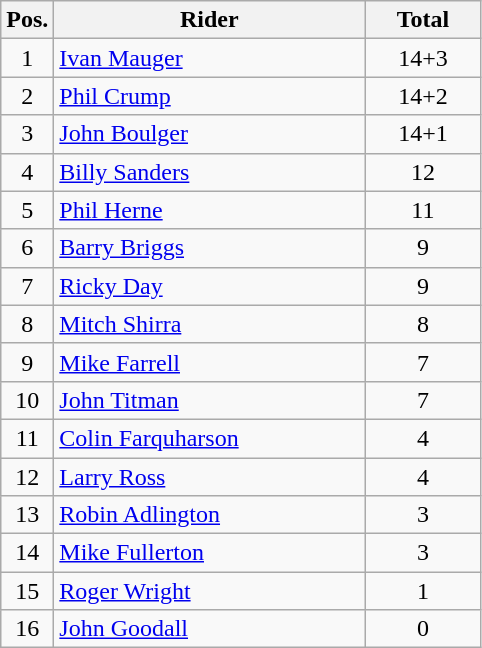<table class=wikitable>
<tr>
<th width=25px>Pos.</th>
<th width=200px>Rider</th>
<th width=70px>Total</th>
</tr>
<tr align=center >
<td>1</td>
<td align=left> <a href='#'>Ivan Mauger</a></td>
<td>14+3</td>
</tr>
<tr align=center >
<td>2</td>
<td align=left> <a href='#'>Phil Crump</a></td>
<td>14+2</td>
</tr>
<tr align=center >
<td>3</td>
<td align=left> <a href='#'>John Boulger</a></td>
<td>14+1</td>
</tr>
<tr align=center >
<td>4</td>
<td align=left> <a href='#'>Billy Sanders</a></td>
<td>12</td>
</tr>
<tr align=center>
<td>5</td>
<td align=left> <a href='#'>Phil Herne</a></td>
<td>11</td>
</tr>
<tr align=center>
<td>6</td>
<td align=left> <a href='#'>Barry Briggs</a></td>
<td>9</td>
</tr>
<tr align=center>
<td>7</td>
<td align=left> <a href='#'>Ricky Day</a></td>
<td>9</td>
</tr>
<tr align=center>
<td>8</td>
<td align=left> <a href='#'>Mitch Shirra</a></td>
<td>8</td>
</tr>
<tr align=center>
<td>9</td>
<td align=left> <a href='#'>Mike Farrell</a></td>
<td>7</td>
</tr>
<tr align=center>
<td>10</td>
<td align=left> <a href='#'>John Titman</a></td>
<td>7</td>
</tr>
<tr align=center>
<td>11</td>
<td align=left> <a href='#'>Colin Farquharson</a></td>
<td>4</td>
</tr>
<tr align=center>
<td>12</td>
<td align=left> <a href='#'>Larry Ross</a></td>
<td>4</td>
</tr>
<tr align=center>
<td>13</td>
<td align=left> <a href='#'>Robin Adlington</a></td>
<td>3</td>
</tr>
<tr align=center>
<td>14</td>
<td align=left> <a href='#'>Mike Fullerton</a></td>
<td>3</td>
</tr>
<tr align=center>
<td>15</td>
<td align=left> <a href='#'>Roger Wright</a></td>
<td>1</td>
</tr>
<tr align=center>
<td>16</td>
<td align=left> <a href='#'>John Goodall</a></td>
<td>0</td>
</tr>
</table>
